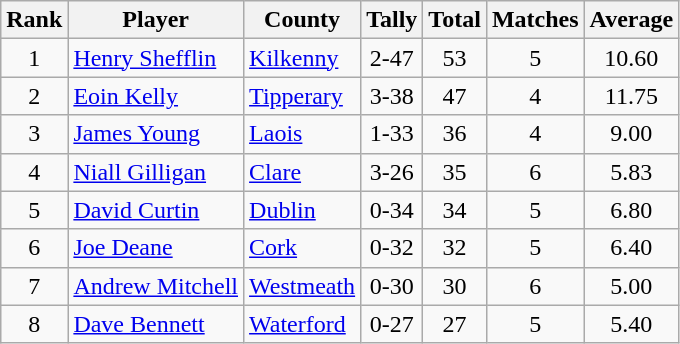<table class="wikitable">
<tr>
<th>Rank</th>
<th>Player</th>
<th>County</th>
<th>Tally</th>
<th>Total</th>
<th>Matches</th>
<th>Average</th>
</tr>
<tr>
<td rowspan=1 align=center>1</td>
<td><a href='#'>Henry Shefflin</a></td>
<td><a href='#'>Kilkenny</a></td>
<td align=center>2-47</td>
<td align=center>53</td>
<td align=center>5</td>
<td align=center>10.60</td>
</tr>
<tr>
<td rowspan=1 align=center>2</td>
<td><a href='#'>Eoin Kelly</a></td>
<td><a href='#'>Tipperary</a></td>
<td align=center>3-38</td>
<td align=center>47</td>
<td align=center>4</td>
<td align=center>11.75</td>
</tr>
<tr>
<td rowspan=1 align=center>3</td>
<td><a href='#'>James Young</a></td>
<td><a href='#'>Laois</a></td>
<td align=center>1-33</td>
<td align=center>36</td>
<td align=center>4</td>
<td align=center>9.00</td>
</tr>
<tr>
<td rowspan=1 align=center>4</td>
<td><a href='#'>Niall Gilligan</a></td>
<td><a href='#'>Clare</a></td>
<td align=center>3-26</td>
<td align=center>35</td>
<td align=center>6</td>
<td align=center>5.83</td>
</tr>
<tr>
<td rowspan=1 align=center>5</td>
<td><a href='#'>David Curtin</a></td>
<td><a href='#'>Dublin</a></td>
<td align=center>0-34</td>
<td align=center>34</td>
<td align=center>5</td>
<td align=center>6.80</td>
</tr>
<tr>
<td rowspan=1 align=center>6</td>
<td><a href='#'>Joe Deane</a></td>
<td><a href='#'>Cork</a></td>
<td align=center>0-32</td>
<td align=center>32</td>
<td align=center>5</td>
<td align=center>6.40</td>
</tr>
<tr>
<td rowspan=1 align=center>7</td>
<td><a href='#'>Andrew Mitchell</a></td>
<td><a href='#'>Westmeath</a></td>
<td align=center>0-30</td>
<td align=center>30</td>
<td align=center>6</td>
<td align=center>5.00</td>
</tr>
<tr>
<td rowspan=1 align=center>8</td>
<td><a href='#'>Dave Bennett</a></td>
<td><a href='#'>Waterford</a></td>
<td align=center>0-27</td>
<td align=center>27</td>
<td align=center>5</td>
<td align=center>5.40</td>
</tr>
</table>
